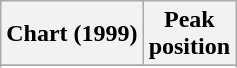<table class="wikitable sortable plainrowheaders" style="text-align:center">
<tr>
<th>Chart (1999)</th>
<th>Peak<br>position</th>
</tr>
<tr>
</tr>
<tr>
</tr>
</table>
